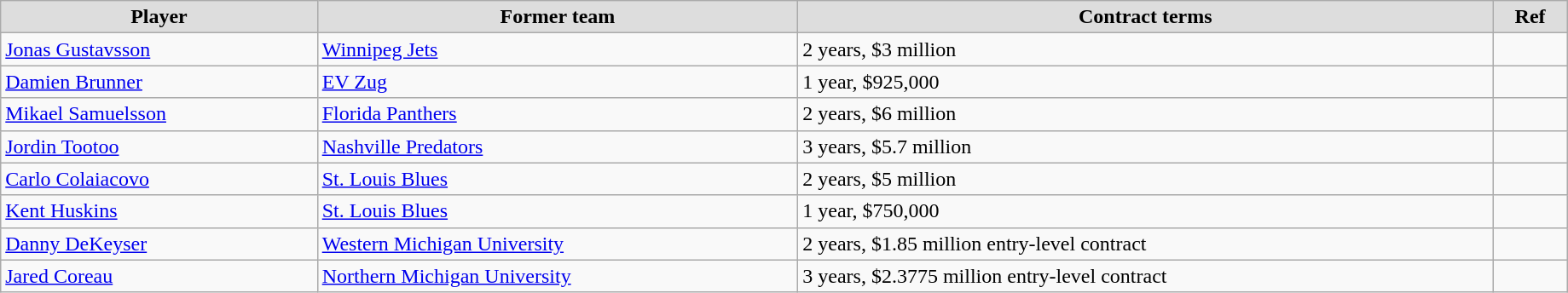<table class="wikitable" style="width:97%;">
<tr style="text-align:center; background:#ddd;">
<td><strong>Player</strong></td>
<td><strong>Former team</strong></td>
<td><strong>Contract terms</strong></td>
<td><strong>Ref</strong></td>
</tr>
<tr>
<td><a href='#'>Jonas Gustavsson</a></td>
<td><a href='#'>Winnipeg Jets</a></td>
<td>2 years, $3 million</td>
<td></td>
</tr>
<tr>
<td><a href='#'>Damien Brunner</a></td>
<td><a href='#'>EV Zug</a></td>
<td>1 year, $925,000</td>
<td></td>
</tr>
<tr>
<td><a href='#'>Mikael Samuelsson</a></td>
<td><a href='#'>Florida Panthers</a></td>
<td>2 years, $6 million</td>
<td></td>
</tr>
<tr>
<td><a href='#'>Jordin Tootoo</a></td>
<td><a href='#'>Nashville Predators</a></td>
<td>3 years, $5.7 million</td>
<td></td>
</tr>
<tr>
<td><a href='#'>Carlo Colaiacovo</a></td>
<td><a href='#'>St. Louis Blues</a></td>
<td>2 years, $5 million</td>
<td></td>
</tr>
<tr>
<td><a href='#'>Kent Huskins</a></td>
<td><a href='#'>St. Louis Blues</a></td>
<td>1 year, $750,000</td>
<td></td>
</tr>
<tr>
<td><a href='#'>Danny DeKeyser</a></td>
<td><a href='#'>Western Michigan University</a></td>
<td>2 years, $1.85 million entry-level contract</td>
<td></td>
</tr>
<tr>
<td><a href='#'>Jared Coreau</a></td>
<td><a href='#'>Northern Michigan University</a></td>
<td>3 years, $2.3775 million entry-level contract</td>
<td></td>
</tr>
</table>
